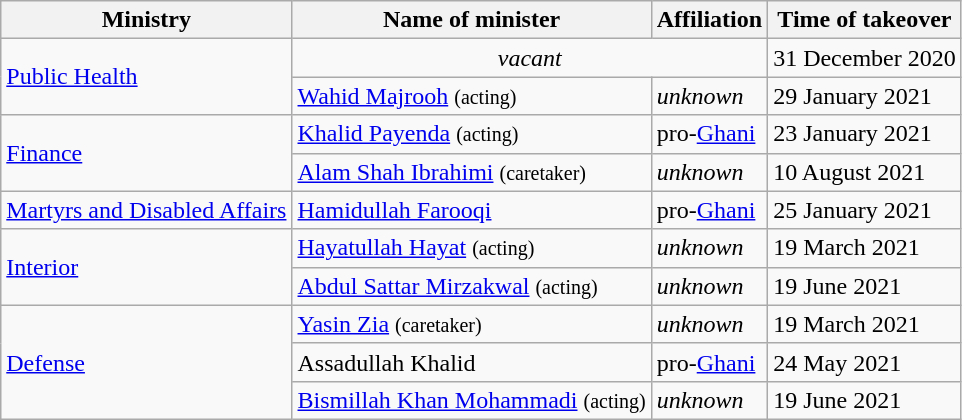<table class="wikitable sortable">
<tr>
<th><strong>Ministry</strong></th>
<th><strong>Name of minister</strong></th>
<th><strong>Affiliation</strong></th>
<th><strong>Time of takeover</strong></th>
</tr>
<tr>
<td rowspan="2"><a href='#'>Public Health</a></td>
<td colspan="2" style="text-align:center;"><em>vacant</em></td>
<td>31 December 2020</td>
</tr>
<tr>
<td><a href='#'>Wahid Majrooh</a> <small>(acting)</small></td>
<td><em>unknown</em></td>
<td>29 January 2021</td>
</tr>
<tr>
<td rowspan="2"><a href='#'>Finance</a></td>
<td><a href='#'>Khalid Payenda</a> <small>(acting)</small></td>
<td>pro-<a href='#'>Ghani</a></td>
<td>23 January 2021</td>
</tr>
<tr>
<td><a href='#'>Alam Shah Ibrahimi</a> <small>(caretaker)</small></td>
<td><em>unknown</em></td>
<td>10 August 2021</td>
</tr>
<tr>
<td><a href='#'>Martyrs and Disabled Affairs</a></td>
<td><a href='#'>Hamidullah Farooqi</a></td>
<td>pro-<a href='#'>Ghani</a></td>
<td>25 January 2021</td>
</tr>
<tr>
<td rowspan="2"><a href='#'>Interior</a></td>
<td><a href='#'>Hayatullah Hayat</a> <small>(acting)</small></td>
<td><em>unknown</em></td>
<td>19 March 2021</td>
</tr>
<tr>
<td><a href='#'>Abdul Sattar Mirzakwal</a> <small>(acting)</small></td>
<td><em>unknown</em></td>
<td>19 June 2021</td>
</tr>
<tr>
<td rowspan="3"><a href='#'>Defense</a></td>
<td><a href='#'>Yasin Zia</a> <small>(caretaker)</small></td>
<td><em>unknown</em></td>
<td>19 March 2021</td>
</tr>
<tr>
<td>Assadullah Khalid</td>
<td>pro-<a href='#'>Ghani</a></td>
<td>24 May 2021</td>
</tr>
<tr>
<td><a href='#'>Bismillah Khan Mohammadi</a> <small>(acting)</small></td>
<td><em>unknown</em></td>
<td>19 June 2021</td>
</tr>
</table>
